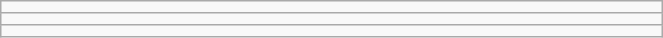<table class="wikitable" style=" text-align:center; font-size:110%;" width="35%">
<tr>
<td></td>
</tr>
<tr>
<td></td>
</tr>
<tr>
<td></td>
</tr>
</table>
